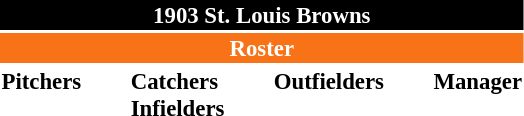<table class="toccolours" style="font-size: 95%;">
<tr>
<th colspan="10" style="background-color: black; color: #FFFFFF; text-align: center;">1903 St. Louis Browns</th>
</tr>
<tr>
<td colspan="10" style="background-color: #F87217; color: white; text-align: center;"><strong>Roster</strong></td>
</tr>
<tr>
<td valign="top"><strong>Pitchers</strong><br>








</td>
<td width="25px"></td>
<td valign="top"><strong>Catchers</strong><br>


<strong>Infielders</strong>







</td>
<td width="25px"></td>
<td valign="top"><strong>Outfielders</strong><br>



</td>
<td width="25px"></td>
<td valign="top"><strong>Manager</strong><br></td>
</tr>
</table>
